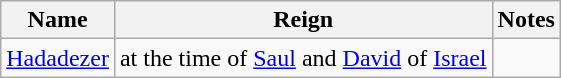<table class="wikitable">
<tr>
<th>Name</th>
<th>Reign</th>
<th>Notes</th>
</tr>
<tr>
<td><a href='#'>Hadadezer</a></td>
<td>at the time of <a href='#'>Saul</a> and <a href='#'>David</a> of <a href='#'>Israel</a></td>
</tr>
</table>
